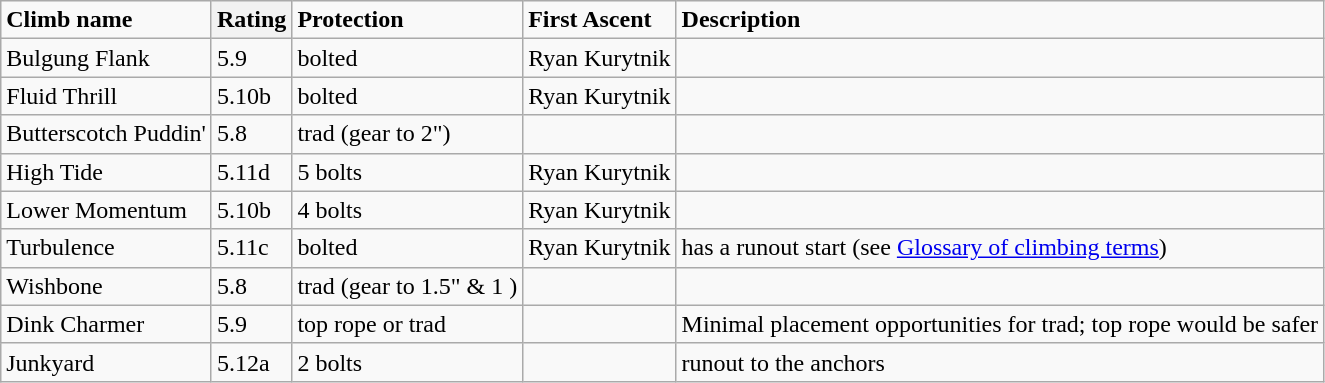<table class="wikitable">
<tr>
<td><strong>Climb name</strong></td>
<th><strong>Rating</strong></th>
<td><strong>Protection</strong></td>
<td><strong>First Ascent</strong></td>
<td><strong>Description</strong></td>
</tr>
<tr>
<td>Bulgung Flank</td>
<td>5.9</td>
<td>bolted</td>
<td>Ryan Kurytnik</td>
<td></td>
</tr>
<tr>
<td>Fluid Thrill</td>
<td>5.10b</td>
<td>bolted</td>
<td>Ryan Kurytnik</td>
<td></td>
</tr>
<tr>
<td>Butterscotch Puddin'</td>
<td>5.8</td>
<td>trad (gear to 2")</td>
<td></td>
<td></td>
</tr>
<tr>
<td>High Tide</td>
<td>5.11d</td>
<td>5 bolts</td>
<td>Ryan Kurytnik</td>
<td></td>
</tr>
<tr>
<td>Lower Momentum</td>
<td>5.10b</td>
<td>4 bolts</td>
<td>Ryan Kurytnik</td>
<td></td>
</tr>
<tr>
<td>Turbulence</td>
<td>5.11c</td>
<td>bolted</td>
<td>Ryan Kurytnik</td>
<td>has a runout start (see <a href='#'>Glossary of climbing terms</a>)</td>
</tr>
<tr>
<td>Wishbone</td>
<td>5.8</td>
<td>trad (gear to 1.5" & 1 )</td>
<td></td>
<td></td>
</tr>
<tr>
<td>Dink Charmer</td>
<td>5.9</td>
<td>top rope or trad</td>
<td></td>
<td>Minimal placement opportunities for trad; top rope would be safer</td>
</tr>
<tr>
<td>Junkyard</td>
<td>5.12a</td>
<td>2 bolts</td>
<td></td>
<td>runout to the anchors</td>
</tr>
</table>
